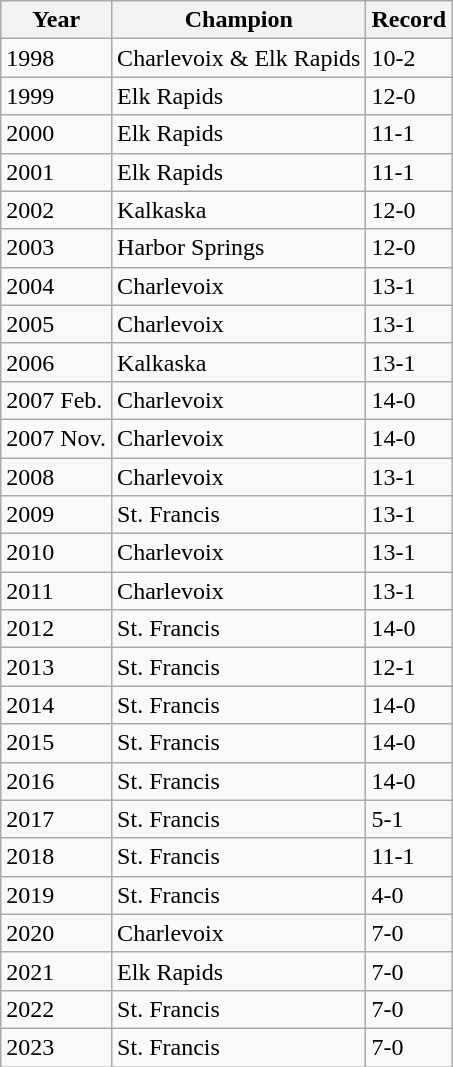<table class=wikitable>
<tr>
<th>Year</th>
<th>Champion</th>
<th>Record</th>
</tr>
<tr>
<td>1998</td>
<td>Charlevoix & Elk Rapids</td>
<td>10-2</td>
</tr>
<tr>
<td>1999</td>
<td>Elk Rapids</td>
<td>12-0</td>
</tr>
<tr>
<td>2000</td>
<td>Elk Rapids</td>
<td>11-1</td>
</tr>
<tr>
<td>2001</td>
<td>Elk Rapids</td>
<td>11-1</td>
</tr>
<tr>
<td>2002</td>
<td>Kalkaska</td>
<td>12-0</td>
</tr>
<tr>
<td>2003</td>
<td>Harbor Springs</td>
<td>12-0</td>
</tr>
<tr>
<td>2004</td>
<td>Charlevoix</td>
<td>13-1</td>
</tr>
<tr>
<td>2005</td>
<td>Charlevoix</td>
<td>13-1</td>
</tr>
<tr>
<td>2006</td>
<td>Kalkaska</td>
<td>13-1</td>
</tr>
<tr>
<td>2007 Feb.</td>
<td>Charlevoix</td>
<td>14-0</td>
</tr>
<tr>
<td>2007 Nov.</td>
<td>Charlevoix</td>
<td>14-0</td>
</tr>
<tr>
<td>2008</td>
<td>Charlevoix</td>
<td>13-1</td>
</tr>
<tr>
<td>2009</td>
<td>St. Francis</td>
<td>13-1</td>
</tr>
<tr>
<td>2010</td>
<td>Charlevoix</td>
<td>13-1</td>
</tr>
<tr>
<td>2011</td>
<td>Charlevoix</td>
<td>13-1</td>
</tr>
<tr>
<td>2012</td>
<td>St. Francis</td>
<td>14-0</td>
</tr>
<tr>
<td>2013</td>
<td>St. Francis</td>
<td>12-1</td>
</tr>
<tr>
<td>2014</td>
<td>St. Francis</td>
<td>14-0</td>
</tr>
<tr>
<td>2015</td>
<td>St. Francis</td>
<td>14-0</td>
</tr>
<tr>
<td>2016</td>
<td>St. Francis</td>
<td>14-0</td>
</tr>
<tr>
<td>2017</td>
<td>St. Francis</td>
<td>5-1</td>
</tr>
<tr>
<td>2018</td>
<td>St. Francis</td>
<td>11-1</td>
</tr>
<tr>
<td>2019</td>
<td>St. Francis</td>
<td>4-0</td>
</tr>
<tr>
<td>2020</td>
<td>Charlevoix</td>
<td>7-0</td>
</tr>
<tr>
<td>2021</td>
<td>Elk Rapids</td>
<td>7-0</td>
</tr>
<tr>
<td>2022</td>
<td>St. Francis</td>
<td>7-0</td>
</tr>
<tr>
<td>2023</td>
<td>St. Francis</td>
<td>7-0</td>
</tr>
</table>
